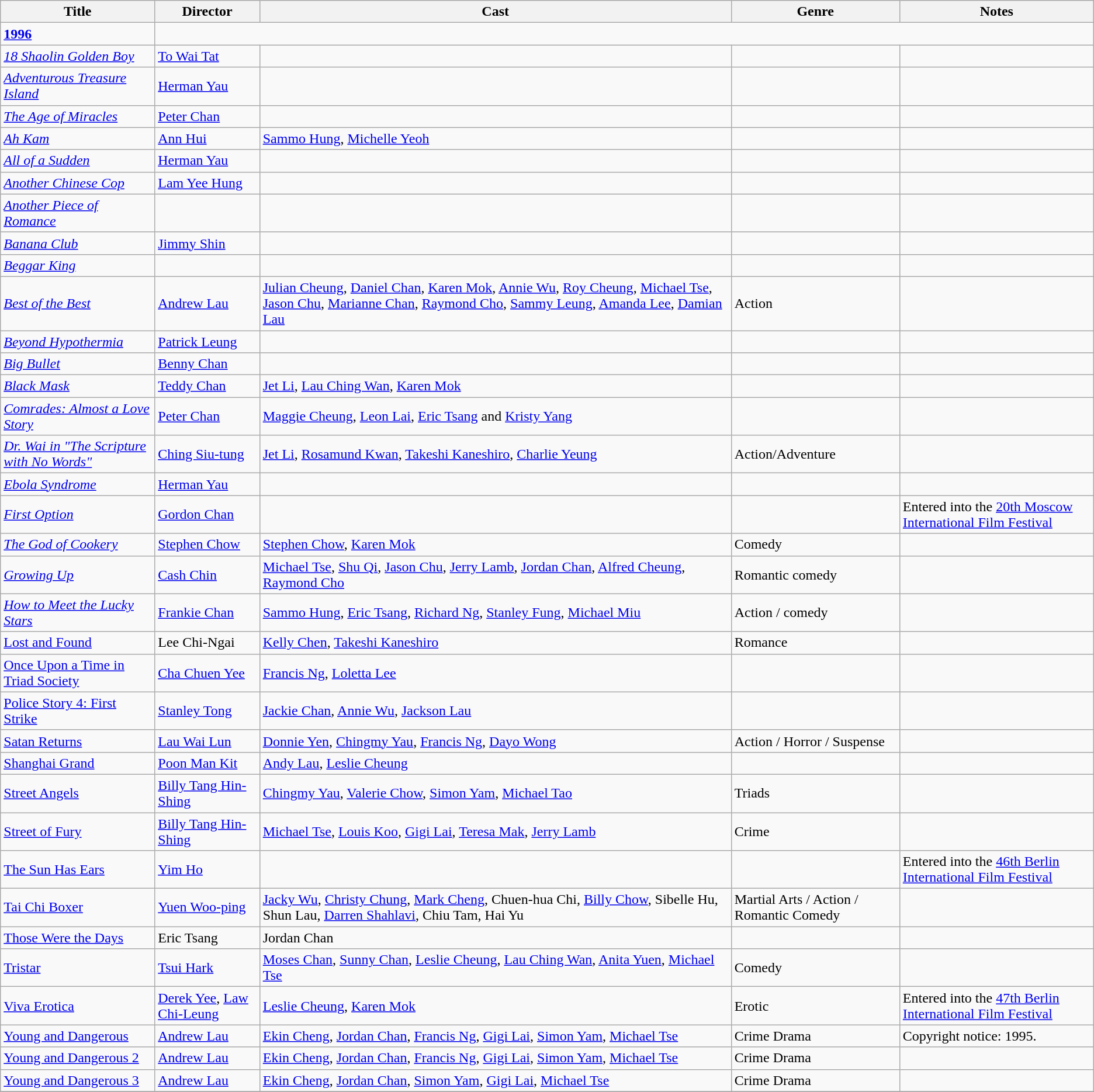<table class="wikitable">
<tr>
<th>Title</th>
<th>Director</th>
<th>Cast</th>
<th>Genre</th>
<th>Notes</th>
</tr>
<tr>
<td><strong><a href='#'>1996</a></strong></td>
</tr>
<tr>
<td><em><a href='#'>18 Shaolin Golden Boy</a></em></td>
<td><a href='#'>To Wai Tat</a></td>
<td></td>
<td></td>
<td></td>
</tr>
<tr>
<td><em><a href='#'>Adventurous Treasure Island</a></em></td>
<td><a href='#'>Herman Yau</a></td>
<td></td>
<td></td>
<td></td>
</tr>
<tr>
<td><em><a href='#'>The Age of Miracles</a></em></td>
<td><a href='#'>Peter Chan</a></td>
<td></td>
<td></td>
<td></td>
</tr>
<tr>
<td><em><a href='#'>Ah Kam</a></em></td>
<td><a href='#'>Ann Hui</a></td>
<td><a href='#'>Sammo Hung</a>, <a href='#'>Michelle Yeoh</a></td>
<td></td>
<td></td>
</tr>
<tr>
<td><em><a href='#'>All of a Sudden</a></em></td>
<td><a href='#'>Herman Yau</a></td>
<td></td>
<td></td>
<td></td>
</tr>
<tr>
<td><em><a href='#'>Another Chinese Cop</a></em></td>
<td><a href='#'>Lam Yee Hung</a></td>
<td></td>
<td></td>
<td></td>
</tr>
<tr>
<td><em><a href='#'>Another Piece of Romance</a></em></td>
<td></td>
<td></td>
<td></td>
<td></td>
</tr>
<tr>
<td><em><a href='#'>Banana Club</a></em></td>
<td><a href='#'>Jimmy Shin</a></td>
<td></td>
<td></td>
<td></td>
</tr>
<tr>
<td><em><a href='#'>Beggar King</a></em></td>
<td></td>
<td></td>
<td></td>
<td></td>
</tr>
<tr>
<td><em><a href='#'>Best of the Best</a></em></td>
<td><a href='#'>Andrew Lau</a></td>
<td><a href='#'>Julian Cheung</a>, <a href='#'>Daniel Chan</a>, <a href='#'>Karen Mok</a>, <a href='#'>Annie Wu</a>, <a href='#'>Roy Cheung</a>, <a href='#'>Michael Tse</a>, <a href='#'>Jason Chu</a>, <a href='#'>Marianne Chan</a>, <a href='#'>Raymond Cho</a>, <a href='#'>Sammy Leung</a>, <a href='#'>Amanda Lee</a>, <a href='#'>Damian Lau</a></td>
<td>Action</td>
<td></td>
</tr>
<tr>
<td><em><a href='#'>Beyond Hypothermia</a></em></td>
<td><a href='#'>Patrick Leung</a></td>
<td></td>
<td></td>
<td></td>
</tr>
<tr>
<td><em><a href='#'>Big Bullet</a></em></td>
<td><a href='#'>Benny Chan</a></td>
<td></td>
<td></td>
<td></td>
</tr>
<tr>
<td><em><a href='#'>Black Mask</a></em></td>
<td><a href='#'>Teddy Chan</a></td>
<td><a href='#'>Jet Li</a>, <a href='#'>Lau Ching Wan</a>, <a href='#'>Karen Mok</a></td>
<td></td>
<td></td>
</tr>
<tr>
<td><em><a href='#'>Comrades: Almost a Love Story</a></em></td>
<td><a href='#'>Peter Chan</a></td>
<td><a href='#'>Maggie Cheung</a>, <a href='#'>Leon Lai</a>, <a href='#'>Eric Tsang</a> and <a href='#'>Kristy Yang</a></td>
<td></td>
<td></td>
</tr>
<tr>
<td><em><a href='#'>Dr. Wai in "The Scripture with No Words"</a></em></td>
<td><a href='#'>Ching Siu-tung</a></td>
<td><a href='#'>Jet Li</a>, <a href='#'>Rosamund Kwan</a>, <a href='#'>Takeshi Kaneshiro</a>, <a href='#'>Charlie Yeung</a></td>
<td>Action/Adventure</td>
<td></td>
</tr>
<tr>
<td><em><a href='#'>Ebola Syndrome</a></em></td>
<td><a href='#'>Herman Yau</a></td>
<td></td>
<td></td>
<td></td>
</tr>
<tr>
<td><em><a href='#'>First Option</a></em></td>
<td><a href='#'>Gordon Chan</a></td>
<td></td>
<td></td>
<td>Entered into the <a href='#'>20th Moscow International Film Festival</a></td>
</tr>
<tr>
<td><em><a href='#'>The God of Cookery</a></em></td>
<td><a href='#'>Stephen Chow</a></td>
<td><a href='#'>Stephen Chow</a>, <a href='#'>Karen Mok</a></td>
<td>Comedy</td>
<td></td>
</tr>
<tr>
<td><em><a href='#'>Growing Up</a></em></td>
<td><a href='#'>Cash Chin</a></td>
<td><a href='#'>Michael Tse</a>, <a href='#'>Shu Qi</a>, <a href='#'>Jason Chu</a>, <a href='#'>Jerry Lamb</a>, <a href='#'>Jordan Chan</a>, <a href='#'>Alfred Cheung</a>, <a href='#'>Raymond Cho</a></td>
<td>Romantic comedy</td>
<td></td>
</tr>
<tr>
<td><em><a href='#'>How to Meet the Lucky Stars</a><strong></td>
<td><a href='#'>Frankie Chan</a></td>
<td><a href='#'>Sammo Hung</a>, <a href='#'>Eric Tsang</a>, <a href='#'>Richard Ng</a>, <a href='#'>Stanley Fung</a>, <a href='#'>Michael Miu</a></td>
<td>Action / comedy</td>
<td></td>
</tr>
<tr>
<td></em><a href='#'>Lost and Found</a><em></td>
<td>Lee Chi-Ngai</td>
<td><a href='#'>Kelly Chen</a>, <a href='#'>Takeshi Kaneshiro</a></td>
<td>Romance</td>
<td></td>
</tr>
<tr>
<td></em><a href='#'>Once Upon a Time in Triad Society</a><em></td>
<td><a href='#'>Cha Chuen Yee</a></td>
<td><a href='#'>Francis Ng</a>, <a href='#'>Loletta Lee</a></td>
<td></td>
<td></td>
</tr>
<tr>
<td></em><a href='#'>Police Story 4: First Strike</a><em></td>
<td><a href='#'>Stanley Tong</a></td>
<td><a href='#'>Jackie Chan</a>, <a href='#'>Annie Wu</a>, <a href='#'>Jackson Lau</a></td>
<td></td>
<td></td>
</tr>
<tr>
<td></em><a href='#'>Satan Returns</a><em></td>
<td><a href='#'>Lau Wai Lun</a></td>
<td><a href='#'>Donnie Yen</a>, <a href='#'>Chingmy Yau</a>, <a href='#'>Francis Ng</a>, <a href='#'>Dayo Wong</a></td>
<td>Action / Horror / Suspense</td>
<td></td>
</tr>
<tr>
<td></em><a href='#'>Shanghai Grand</a><em></td>
<td><a href='#'>Poon Man Kit</a></td>
<td><a href='#'>Andy Lau</a>, <a href='#'>Leslie Cheung</a></td>
<td></td>
<td></td>
</tr>
<tr>
<td></em><a href='#'>Street Angels</a><em></td>
<td><a href='#'>Billy Tang Hin-Shing</a></td>
<td><a href='#'>Chingmy Yau</a>, <a href='#'>Valerie Chow</a>, <a href='#'>Simon Yam</a>, <a href='#'>Michael Tao</a></td>
<td>Triads</td>
<td></td>
</tr>
<tr>
<td></em><a href='#'>Street of Fury</a><em></td>
<td><a href='#'>Billy Tang Hin-Shing</a></td>
<td><a href='#'>Michael Tse</a>, <a href='#'>Louis Koo</a>, <a href='#'>Gigi Lai</a>, <a href='#'>Teresa Mak</a>, <a href='#'>Jerry Lamb</a></td>
<td>Crime</td>
<td></td>
</tr>
<tr>
<td></em><a href='#'>The Sun Has Ears</a><em></td>
<td><a href='#'>Yim Ho</a></td>
<td></td>
<td></td>
<td>Entered into the <a href='#'>46th Berlin International Film Festival</a></td>
</tr>
<tr>
<td></em><a href='#'>Tai Chi Boxer</a><em></td>
<td><a href='#'>Yuen Woo-ping</a></td>
<td><a href='#'>Jacky Wu</a>, <a href='#'>Christy Chung</a>, <a href='#'>Mark Cheng</a>, Chuen-hua Chi, <a href='#'>Billy Chow</a>, Sibelle Hu, Shun Lau, <a href='#'>Darren Shahlavi</a>, Chiu Tam, Hai Yu</td>
<td>Martial Arts / Action / Romantic Comedy</td>
<td></td>
</tr>
<tr>
<td></em><a href='#'>Those Were the Days</a><em></td>
<td>Eric Tsang</td>
<td>Jordan Chan</td>
<td></td>
<td></td>
</tr>
<tr>
<td></em><a href='#'>Tristar</a><em></td>
<td><a href='#'>Tsui Hark</a></td>
<td><a href='#'>Moses Chan</a>, <a href='#'>Sunny Chan</a>, <a href='#'>Leslie Cheung</a>, <a href='#'>Lau Ching Wan</a>, <a href='#'>Anita Yuen</a>, <a href='#'>Michael Tse</a></td>
<td>Comedy</td>
<td></td>
</tr>
<tr>
<td></em><a href='#'>Viva Erotica</a><em></td>
<td><a href='#'>Derek Yee</a>, <a href='#'>Law Chi-Leung</a></td>
<td><a href='#'>Leslie Cheung</a>, <a href='#'>Karen Mok</a></td>
<td>Erotic</td>
<td>Entered into the <a href='#'>47th Berlin International Film Festival</a></td>
</tr>
<tr>
<td></em><a href='#'>Young and Dangerous</a><em></td>
<td><a href='#'>Andrew Lau</a></td>
<td><a href='#'>Ekin Cheng</a>, <a href='#'>Jordan Chan</a>, <a href='#'>Francis Ng</a>, <a href='#'>Gigi Lai</a>, <a href='#'>Simon Yam</a>, <a href='#'>Michael Tse</a></td>
<td>Crime Drama</td>
<td>Copyright notice: 1995.</td>
</tr>
<tr>
<td></em><a href='#'>Young and Dangerous 2</a><em></td>
<td><a href='#'>Andrew Lau</a></td>
<td><a href='#'>Ekin Cheng</a>, <a href='#'>Jordan Chan</a>, <a href='#'>Francis Ng</a>, <a href='#'>Gigi Lai</a>, <a href='#'>Simon Yam</a>, <a href='#'>Michael Tse</a></td>
<td>Crime Drama</td>
<td></td>
</tr>
<tr>
<td></em><a href='#'>Young and Dangerous 3</a><em></td>
<td><a href='#'>Andrew Lau</a></td>
<td><a href='#'>Ekin Cheng</a>, <a href='#'>Jordan Chan</a>, <a href='#'>Simon Yam</a>, <a href='#'>Gigi Lai</a>, <a href='#'>Michael Tse</a></td>
<td>Crime Drama</td>
<td></td>
</tr>
<tr>
</tr>
</table>
